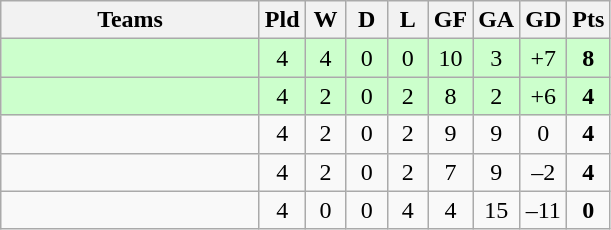<table class="wikitable" style="text-align: center;">
<tr>
<th width=165>Teams</th>
<th width=20>Pld</th>
<th width=20>W</th>
<th width=20>D</th>
<th width=20>L</th>
<th width=20>GF</th>
<th width=20>GA</th>
<th width=20>GD</th>
<th width=20>Pts</th>
</tr>
<tr align=center style="background:#ccffcc;">
<td style="text-align:left;"></td>
<td>4</td>
<td>4</td>
<td>0</td>
<td>0</td>
<td>10</td>
<td>3</td>
<td>+7</td>
<td><strong>8</strong></td>
</tr>
<tr align=center style="background:#ccffcc;">
<td style="text-align:left;"></td>
<td>4</td>
<td>2</td>
<td>0</td>
<td>2</td>
<td>8</td>
<td>2</td>
<td>+6</td>
<td><strong>4</strong></td>
</tr>
<tr align=center>
<td style="text-align:left;"></td>
<td>4</td>
<td>2</td>
<td>0</td>
<td>2</td>
<td>9</td>
<td>9</td>
<td>0</td>
<td><strong>4</strong></td>
</tr>
<tr align=center>
<td style="text-align:left;"></td>
<td>4</td>
<td>2</td>
<td>0</td>
<td>2</td>
<td>7</td>
<td>9</td>
<td>–2</td>
<td><strong>4</strong></td>
</tr>
<tr align=center>
<td style="text-align:left;"></td>
<td>4</td>
<td>0</td>
<td>0</td>
<td>4</td>
<td>4</td>
<td>15</td>
<td>–11</td>
<td><strong>0</strong></td>
</tr>
</table>
